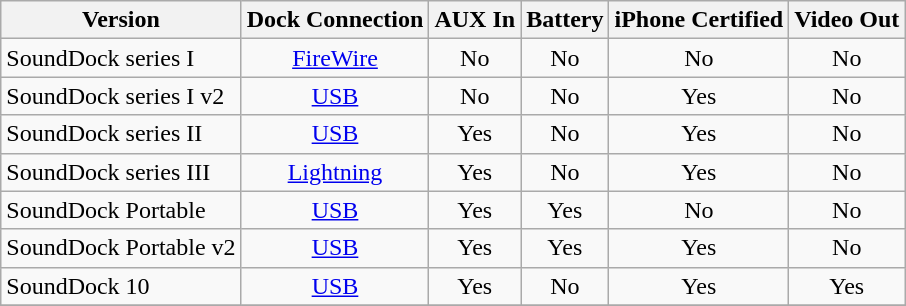<table class="wikitable">
<tr>
<th>Version</th>
<th>Dock Connection</th>
<th>AUX In</th>
<th>Battery</th>
<th>iPhone Certified</th>
<th>Video Out</th>
</tr>
<tr>
<td>SoundDock series I</td>
<td align="center"><a href='#'>FireWire</a></td>
<td align="center">No</td>
<td align="center">No</td>
<td align="center">No</td>
<td align="center">No</td>
</tr>
<tr>
<td>SoundDock series I v2</td>
<td align="center"><a href='#'>USB</a></td>
<td align="center">No</td>
<td align="center">No</td>
<td align="center">Yes</td>
<td align="center">No</td>
</tr>
<tr>
<td>SoundDock series II</td>
<td align="center"><a href='#'>USB</a></td>
<td align="center">Yes</td>
<td align="center">No</td>
<td align="center">Yes</td>
<td align="center">No</td>
</tr>
<tr>
<td>SoundDock series III</td>
<td align="center"><a href='#'>Lightning</a></td>
<td align="center">Yes</td>
<td align="center">No</td>
<td align="center">Yes</td>
<td align="center">No</td>
</tr>
<tr>
<td>SoundDock Portable</td>
<td align="center"><a href='#'>USB</a></td>
<td align="center">Yes</td>
<td align="center">Yes</td>
<td align="center">No</td>
<td align="center">No</td>
</tr>
<tr>
<td>SoundDock Portable v2</td>
<td align="center"><a href='#'>USB</a></td>
<td align="center">Yes</td>
<td align="center">Yes</td>
<td align="center">Yes</td>
<td align="center">No</td>
</tr>
<tr>
<td>SoundDock 10</td>
<td align="center"><a href='#'>USB</a></td>
<td align="center">Yes</td>
<td align="center">No</td>
<td align="center">Yes</td>
<td align="center">Yes</td>
</tr>
<tr>
</tr>
</table>
